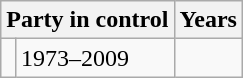<table class="wikitable">
<tr>
<th colspan="2">Party in control</th>
<th>Years</th>
</tr>
<tr>
<td></td>
<td>1973–2009</td>
</tr>
</table>
